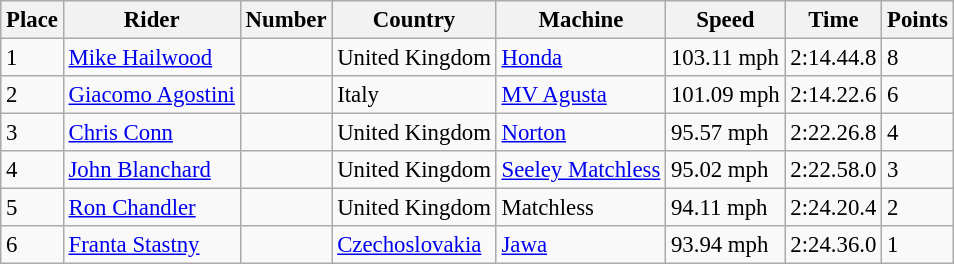<table class="wikitable" style="font-size: 95%;">
<tr>
<th>Place</th>
<th>Rider</th>
<th>Number</th>
<th>Country</th>
<th>Machine</th>
<th>Speed</th>
<th>Time</th>
<th>Points</th>
</tr>
<tr>
<td>1</td>
<td> <a href='#'>Mike Hailwood</a></td>
<td></td>
<td>United Kingdom</td>
<td><a href='#'>Honda</a></td>
<td>103.11 mph</td>
<td>2:14.44.8</td>
<td>8</td>
</tr>
<tr>
<td>2</td>
<td> <a href='#'>Giacomo Agostini</a></td>
<td></td>
<td>Italy</td>
<td><a href='#'>MV Agusta</a></td>
<td>101.09 mph</td>
<td>2:14.22.6</td>
<td>6</td>
</tr>
<tr>
<td>3</td>
<td> <a href='#'>Chris Conn</a></td>
<td></td>
<td>United Kingdom</td>
<td><a href='#'>Norton</a></td>
<td>95.57 mph</td>
<td>2:22.26.8</td>
<td>4</td>
</tr>
<tr>
<td>4</td>
<td> <a href='#'>John Blanchard</a></td>
<td></td>
<td>United Kingdom</td>
<td><a href='#'>Seeley Matchless</a></td>
<td>95.02 mph</td>
<td>2:22.58.0</td>
<td>3</td>
</tr>
<tr>
<td>5</td>
<td> <a href='#'>Ron Chandler</a></td>
<td></td>
<td>United Kingdom</td>
<td>Matchless</td>
<td>94.11 mph</td>
<td>2:24.20.4</td>
<td>2</td>
</tr>
<tr>
<td>6</td>
<td> <a href='#'>Franta Stastny</a></td>
<td></td>
<td><a href='#'>Czechoslovakia</a></td>
<td><a href='#'>Jawa</a></td>
<td>93.94 mph</td>
<td>2:24.36.0</td>
<td>1</td>
</tr>
</table>
